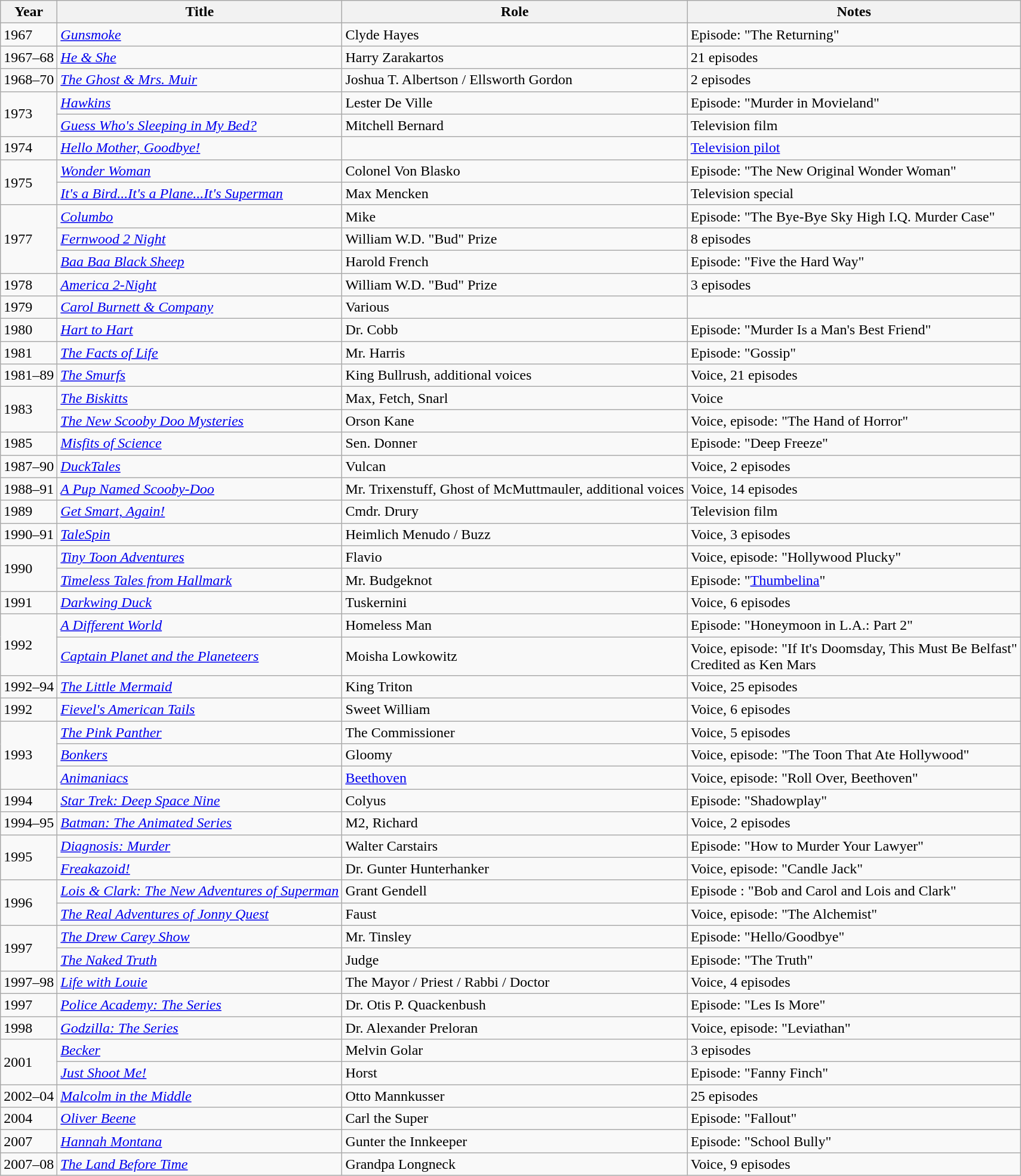<table class="wikitable sortable">
<tr>
<th>Year</th>
<th>Title</th>
<th>Role</th>
<th>Notes</th>
</tr>
<tr>
<td>1967</td>
<td><em><a href='#'>Gunsmoke</a></em></td>
<td>Clyde Hayes</td>
<td>Episode: "The Returning"</td>
</tr>
<tr>
<td>1967–68</td>
<td><em><a href='#'>He & She</a></em></td>
<td>Harry Zarakartos</td>
<td>21 episodes</td>
</tr>
<tr>
<td>1968–70</td>
<td><em><a href='#'>The Ghost & Mrs. Muir</a></em></td>
<td>Joshua T. Albertson / Ellsworth Gordon</td>
<td>2 episodes</td>
</tr>
<tr>
<td rowspan="2">1973</td>
<td><em><a href='#'>Hawkins</a></em></td>
<td>Lester De Ville</td>
<td>Episode: "Murder in Movieland"</td>
</tr>
<tr>
<td><em><a href='#'>Guess Who's Sleeping in My Bed?</a></em></td>
<td>Mitchell Bernard</td>
<td>Television film</td>
</tr>
<tr>
<td>1974</td>
<td><em><a href='#'>Hello Mother, Goodbye!</a></em></td>
<td></td>
<td><a href='#'>Television pilot</a></td>
</tr>
<tr>
<td rowspan="2">1975</td>
<td><em><a href='#'>Wonder Woman</a></em></td>
<td>Colonel Von Blasko</td>
<td>Episode: "The New Original Wonder Woman"</td>
</tr>
<tr>
<td><em><a href='#'>It's a Bird...It's a Plane...It's Superman</a></em></td>
<td>Max Mencken</td>
<td>Television special</td>
</tr>
<tr>
<td rowspan="3">1977</td>
<td><em><a href='#'>Columbo</a></em></td>
<td>Mike</td>
<td>Episode: "The Bye-Bye Sky High I.Q. Murder Case"</td>
</tr>
<tr>
<td><em><a href='#'>Fernwood 2 Night</a></em></td>
<td>William W.D. "Bud" Prize</td>
<td>8 episodes</td>
</tr>
<tr>
<td><em><a href='#'>Baa Baa Black Sheep</a></em></td>
<td>Harold French</td>
<td>Episode: "Five the Hard Way"</td>
</tr>
<tr>
<td>1978</td>
<td><em><a href='#'>America 2-Night</a></em></td>
<td>William W.D. "Bud" Prize</td>
<td>3 episodes</td>
</tr>
<tr>
<td>1979</td>
<td><em><a href='#'>Carol Burnett & Company</a></em></td>
<td>Various</td>
<td></td>
</tr>
<tr>
<td>1980</td>
<td><em><a href='#'>Hart to Hart</a></em></td>
<td>Dr. Cobb</td>
<td>Episode: "Murder Is a Man's Best Friend"</td>
</tr>
<tr>
<td>1981</td>
<td><em><a href='#'>The Facts of Life</a></em></td>
<td>Mr. Harris</td>
<td>Episode: "Gossip"</td>
</tr>
<tr>
<td>1981–89</td>
<td><em><a href='#'>The Smurfs</a></em></td>
<td>King Bullrush, additional voices</td>
<td>Voice, 21 episodes</td>
</tr>
<tr>
<td rowspan="2">1983</td>
<td><em><a href='#'>The Biskitts</a></em></td>
<td>Max, Fetch, Snarl</td>
<td>Voice</td>
</tr>
<tr>
<td><em><a href='#'>The New Scooby Doo Mysteries</a></em></td>
<td>Orson Kane</td>
<td>Voice, episode: "The Hand of Horror"</td>
</tr>
<tr>
<td>1985</td>
<td><em><a href='#'>Misfits of Science</a></em></td>
<td>Sen. Donner</td>
<td>Episode: "Deep Freeze"</td>
</tr>
<tr>
<td>1987–90</td>
<td><em><a href='#'>DuckTales</a></em></td>
<td>Vulcan</td>
<td>Voice, 2 episodes</td>
</tr>
<tr>
<td>1988–91</td>
<td><em><a href='#'>A Pup Named Scooby-Doo</a></em></td>
<td>Mr. Trixenstuff, Ghost of McMuttmauler, additional voices</td>
<td>Voice, 14 episodes</td>
</tr>
<tr>
<td>1989</td>
<td><em><a href='#'>Get Smart, Again!</a></em></td>
<td>Cmdr. Drury</td>
<td>Television film</td>
</tr>
<tr>
<td>1990–91</td>
<td><em><a href='#'>TaleSpin</a></em></td>
<td>Heimlich Menudo / Buzz</td>
<td>Voice, 3 episodes</td>
</tr>
<tr>
<td rowspan="2">1990</td>
<td><em><a href='#'>Tiny Toon Adventures</a></em></td>
<td>Flavio</td>
<td>Voice, episode: "Hollywood Plucky"</td>
</tr>
<tr>
<td><em><a href='#'>Timeless Tales from Hallmark</a></em></td>
<td>Mr. Budgeknot</td>
<td>Episode: "<a href='#'>Thumbelina</a>"</td>
</tr>
<tr>
<td>1991</td>
<td><em><a href='#'>Darkwing Duck</a></em></td>
<td>Tuskernini</td>
<td>Voice, 6 episodes</td>
</tr>
<tr>
<td rowspan="2">1992</td>
<td><em><a href='#'>A Different World</a></em></td>
<td>Homeless Man</td>
<td>Episode: "Honeymoon in L.A.: Part 2"</td>
</tr>
<tr>
<td><em><a href='#'>Captain Planet and the Planeteers</a></em></td>
<td>Moisha Lowkowitz</td>
<td>Voice, episode: "If It's Doomsday, This Must Be Belfast"<br>Credited as Ken Mars</td>
</tr>
<tr>
<td>1992–94</td>
<td><em><a href='#'>The Little Mermaid</a></em></td>
<td>King Triton</td>
<td>Voice, 25 episodes</td>
</tr>
<tr>
<td>1992</td>
<td><em><a href='#'>Fievel's American Tails</a></em></td>
<td>Sweet William</td>
<td>Voice, 6 episodes</td>
</tr>
<tr>
<td rowspan="3">1993</td>
<td><em><a href='#'>The Pink Panther</a></em></td>
<td>The Commissioner</td>
<td>Voice, 5 episodes</td>
</tr>
<tr>
<td><em><a href='#'>Bonkers</a></em></td>
<td>Gloomy</td>
<td>Voice, episode: "The Toon That Ate Hollywood"</td>
</tr>
<tr>
<td><em><a href='#'>Animaniacs</a></em></td>
<td><a href='#'>Beethoven</a></td>
<td>Voice, episode: "Roll Over, Beethoven"</td>
</tr>
<tr>
<td>1994</td>
<td><em><a href='#'>Star Trek: Deep Space Nine</a></em></td>
<td>Colyus</td>
<td>Episode: "Shadowplay"</td>
</tr>
<tr>
<td>1994–95</td>
<td><em><a href='#'>Batman: The Animated Series</a></em></td>
<td>M2, Richard</td>
<td>Voice, 2 episodes</td>
</tr>
<tr>
<td rowspan="2">1995</td>
<td><em><a href='#'>Diagnosis: Murder</a></em></td>
<td>Walter Carstairs</td>
<td>Episode: "How to Murder Your Lawyer"</td>
</tr>
<tr>
<td><em><a href='#'>Freakazoid!</a></em></td>
<td>Dr. Gunter Hunterhanker</td>
<td>Voice, episode: "Candle Jack"</td>
</tr>
<tr>
<td rowspan="2">1996</td>
<td><em><a href='#'>Lois & Clark: The New Adventures of Superman</a></em></td>
<td>Grant Gendell</td>
<td>Episode : "Bob and Carol and Lois and Clark"</td>
</tr>
<tr>
<td><em><a href='#'>The Real Adventures of Jonny Quest</a></em></td>
<td>Faust</td>
<td>Voice, episode: "The Alchemist"</td>
</tr>
<tr>
<td rowspan="2">1997</td>
<td><em><a href='#'>The Drew Carey Show</a></em></td>
<td>Mr. Tinsley</td>
<td>Episode: "Hello/Goodbye"</td>
</tr>
<tr>
<td><em><a href='#'>The Naked Truth</a></em></td>
<td>Judge</td>
<td>Episode: "The Truth"</td>
</tr>
<tr>
<td>1997–98</td>
<td><em><a href='#'>Life with Louie</a></em></td>
<td>The Mayor / Priest / Rabbi / Doctor</td>
<td>Voice, 4 episodes</td>
</tr>
<tr>
<td>1997</td>
<td><em><a href='#'>Police Academy: The Series</a></em></td>
<td>Dr. Otis P. Quackenbush</td>
<td>Episode: "Les Is More"</td>
</tr>
<tr>
<td>1998</td>
<td><em><a href='#'>Godzilla: The Series</a></em></td>
<td>Dr. Alexander Preloran</td>
<td>Voice, episode: "Leviathan"</td>
</tr>
<tr>
<td rowspan="2">2001</td>
<td><em><a href='#'>Becker</a></em></td>
<td>Melvin Golar</td>
<td>3 episodes</td>
</tr>
<tr>
<td><em><a href='#'>Just Shoot Me!</a></em></td>
<td>Horst</td>
<td>Episode: "Fanny Finch"</td>
</tr>
<tr>
<td>2002–04</td>
<td><em><a href='#'>Malcolm in the Middle</a></em></td>
<td>Otto Mannkusser</td>
<td>25 episodes</td>
</tr>
<tr>
<td>2004</td>
<td><em><a href='#'>Oliver Beene</a></em></td>
<td>Carl the Super</td>
<td>Episode: "Fallout"</td>
</tr>
<tr>
<td>2007</td>
<td><em><a href='#'>Hannah Montana</a></em></td>
<td>Gunter the Innkeeper</td>
<td>Episode: "School Bully"</td>
</tr>
<tr>
<td>2007–08</td>
<td><em><a href='#'>The Land Before Time</a></em></td>
<td>Grandpa Longneck</td>
<td>Voice, 9 episodes</td>
</tr>
</table>
